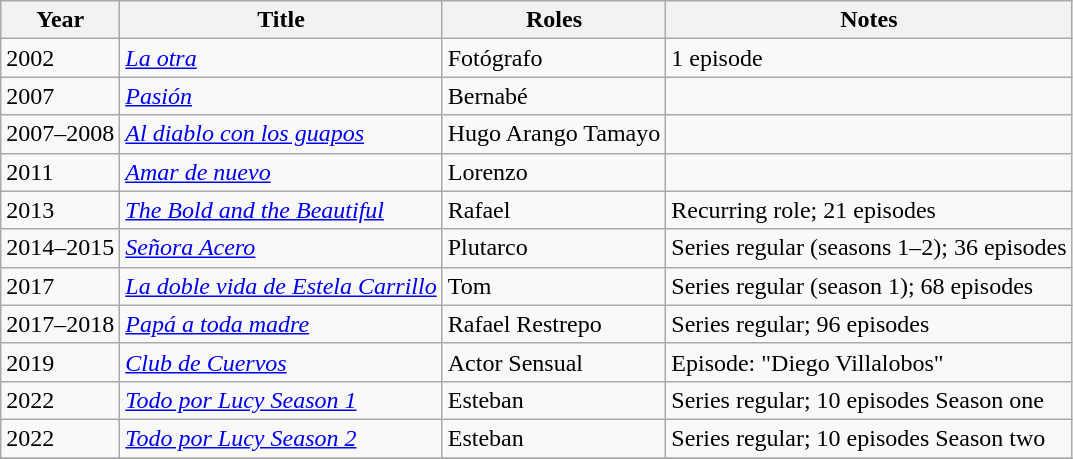<table class="wikitable sortable">
<tr>
<th>Year</th>
<th>Title</th>
<th>Roles</th>
<th>Notes</th>
</tr>
<tr>
<td>2002</td>
<td><em><a href='#'>La otra</a></em></td>
<td>Fotógrafo</td>
<td>1 episode</td>
</tr>
<tr>
<td>2007</td>
<td><em><a href='#'>Pasión</a></em></td>
<td>Bernabé</td>
<td></td>
</tr>
<tr>
<td>2007–2008</td>
<td><em><a href='#'>Al diablo con los guapos</a></em></td>
<td>Hugo Arango Tamayo</td>
<td></td>
</tr>
<tr>
<td>2011</td>
<td><em><a href='#'>Amar de nuevo</a></em></td>
<td>Lorenzo</td>
<td></td>
</tr>
<tr>
<td>2013</td>
<td><em><a href='#'>The Bold and the Beautiful</a></em></td>
<td>Rafael</td>
<td>Recurring role; 21 episodes</td>
</tr>
<tr>
<td>2014–2015</td>
<td><em><a href='#'>Señora Acero</a></em></td>
<td>Plutarco</td>
<td>Series regular (seasons 1–2); 36 episodes</td>
</tr>
<tr>
<td>2017</td>
<td><em><a href='#'>La doble vida de Estela Carrillo</a></em></td>
<td>Tom</td>
<td>Series regular (season 1); 68 episodes</td>
</tr>
<tr>
<td>2017–2018</td>
<td><em><a href='#'>Papá a toda madre</a></em></td>
<td>Rafael Restrepo</td>
<td>Series regular; 96 episodes</td>
</tr>
<tr>
<td>2019</td>
<td><em><a href='#'>Club de Cuervos</a></em></td>
<td>Actor Sensual</td>
<td>Episode: "Diego Villalobos"</td>
</tr>
<tr>
<td>2022</td>
<td><em><a href='#'>Todo por Lucy Season 1 </a></em></td>
<td>Esteban</td>
<td>Series regular; 10 episodes Season one</td>
</tr>
<tr>
<td>2022</td>
<td><em><a href='#'>Todo por Lucy Season 2 </a></em></td>
<td>Esteban</td>
<td>Series regular; 10 episodes Season two</td>
</tr>
<tr>
</tr>
</table>
